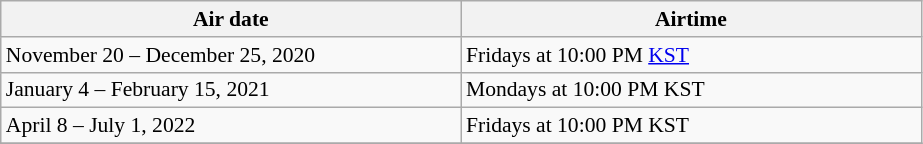<table class="wikitable" style = "font-size: 90%;">
<tr>
<th width=300>Air date</th>
<th width=300>Airtime</th>
</tr>
<tr>
<td>November 20 – December 25, 2020</td>
<td>Fridays at 10:00 PM <a href='#'>KST</a></td>
</tr>
<tr>
<td>January 4 – February 15, 2021</td>
<td>Mondays at 10:00 PM KST</td>
</tr>
<tr>
<td>April 8 – July 1, 2022</td>
<td>Fridays at 10:00 PM KST</td>
</tr>
<tr>
</tr>
</table>
